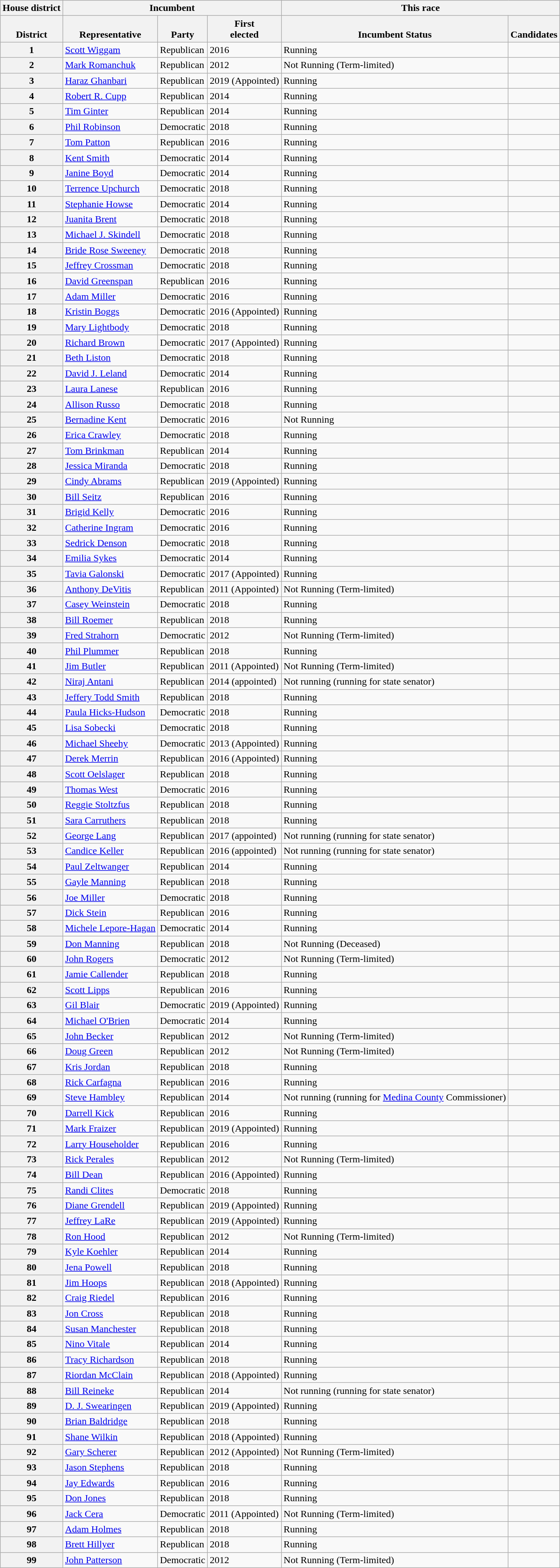<table class="wikitable sortable">
<tr valign=bottom>
<th colspan=1>House district</th>
<th colspan=3>Incumbent</th>
<th colspan=2>This race</th>
</tr>
<tr valign=bottom>
<th>District</th>
<th>Representative</th>
<th>Party</th>
<th>First<br>elected</th>
<th>Incumbent Status</th>
<th>Candidates</th>
</tr>
<tr>
<th>1</th>
<td><a href='#'>Scott Wiggam</a></td>
<td>Republican</td>
<td>2016</td>
<td>Running</td>
<td></td>
</tr>
<tr>
<th>2</th>
<td><a href='#'>Mark Romanchuk</a></td>
<td>Republican</td>
<td>2012</td>
<td>Not Running (Term-limited)</td>
<td></td>
</tr>
<tr>
<th>3</th>
<td><a href='#'>Haraz Ghanbari</a></td>
<td>Republican</td>
<td>2019 (Appointed)</td>
<td>Running</td>
<td></td>
</tr>
<tr>
<th>4</th>
<td><a href='#'>Robert R. Cupp</a></td>
<td>Republican</td>
<td>2014</td>
<td>Running</td>
<td></td>
</tr>
<tr>
<th>5</th>
<td><a href='#'>Tim Ginter</a></td>
<td>Republican</td>
<td>2014</td>
<td>Running</td>
<td></td>
</tr>
<tr>
<th>6</th>
<td><a href='#'>Phil Robinson</a></td>
<td>Democratic</td>
<td>2018</td>
<td>Running</td>
<td></td>
</tr>
<tr>
<th>7</th>
<td><a href='#'>Tom Patton</a></td>
<td>Republican</td>
<td>2016</td>
<td>Running</td>
<td></td>
</tr>
<tr>
<th>8</th>
<td><a href='#'>Kent Smith</a></td>
<td>Democratic</td>
<td>2014</td>
<td>Running</td>
<td></td>
</tr>
<tr>
<th>9</th>
<td><a href='#'>Janine Boyd</a></td>
<td>Democratic</td>
<td>2014</td>
<td>Running</td>
<td></td>
</tr>
<tr>
<th>10</th>
<td><a href='#'>Terrence Upchurch</a></td>
<td>Democratic</td>
<td>2018</td>
<td>Running</td>
<td></td>
</tr>
<tr>
<th>11</th>
<td><a href='#'>Stephanie Howse</a></td>
<td>Democratic</td>
<td>2014</td>
<td>Running</td>
<td></td>
</tr>
<tr>
<th>12</th>
<td><a href='#'>Juanita Brent</a></td>
<td>Democratic</td>
<td>2018</td>
<td>Running</td>
<td></td>
</tr>
<tr>
<th>13</th>
<td><a href='#'>Michael J. Skindell</a></td>
<td>Democratic</td>
<td>2018</td>
<td>Running</td>
<td></td>
</tr>
<tr>
<th>14</th>
<td><a href='#'>Bride Rose Sweeney</a></td>
<td>Democratic</td>
<td>2018</td>
<td>Running</td>
<td></td>
</tr>
<tr>
<th>15</th>
<td><a href='#'>Jeffrey Crossman</a></td>
<td>Democratic</td>
<td>2018</td>
<td>Running</td>
<td></td>
</tr>
<tr>
<th>16</th>
<td><a href='#'>David Greenspan</a></td>
<td>Republican</td>
<td>2016</td>
<td>Running</td>
<td></td>
</tr>
<tr>
<th>17</th>
<td><a href='#'>Adam Miller</a></td>
<td>Democratic</td>
<td>2016</td>
<td>Running</td>
<td></td>
</tr>
<tr>
<th>18</th>
<td><a href='#'>Kristin Boggs</a></td>
<td>Democratic</td>
<td>2016 (Appointed)</td>
<td>Running</td>
<td></td>
</tr>
<tr>
<th>19</th>
<td><a href='#'>Mary Lightbody</a></td>
<td>Democratic</td>
<td>2018</td>
<td>Running</td>
<td></td>
</tr>
<tr>
<th>20</th>
<td><a href='#'>Richard Brown</a></td>
<td>Democratic</td>
<td>2017 (Appointed)</td>
<td>Running</td>
<td></td>
</tr>
<tr>
<th>21</th>
<td><a href='#'>Beth Liston</a></td>
<td>Democratic</td>
<td>2018</td>
<td>Running</td>
<td></td>
</tr>
<tr>
<th>22</th>
<td><a href='#'>David J. Leland</a></td>
<td>Democratic</td>
<td>2014</td>
<td>Running</td>
<td></td>
</tr>
<tr>
<th>23</th>
<td><a href='#'>Laura Lanese</a></td>
<td>Republican</td>
<td>2016</td>
<td>Running</td>
<td></td>
</tr>
<tr>
<th>24</th>
<td><a href='#'>Allison Russo</a></td>
<td>Democratic</td>
<td>2018</td>
<td>Running</td>
<td></td>
</tr>
<tr>
<th>25</th>
<td><a href='#'>Bernadine Kent</a></td>
<td>Democratic</td>
<td>2016</td>
<td>Not Running</td>
<td></td>
</tr>
<tr>
<th>26</th>
<td><a href='#'>Erica Crawley</a></td>
<td>Democratic</td>
<td>2018</td>
<td>Running</td>
<td></td>
</tr>
<tr>
<th>27</th>
<td><a href='#'>Tom Brinkman</a></td>
<td>Republican</td>
<td>2014</td>
<td>Running</td>
<td></td>
</tr>
<tr>
<th>28</th>
<td><a href='#'>Jessica Miranda</a></td>
<td>Democratic</td>
<td>2018</td>
<td>Running</td>
<td></td>
</tr>
<tr>
<th>29</th>
<td><a href='#'>Cindy Abrams</a></td>
<td>Republican</td>
<td>2019 (Appointed)</td>
<td>Running</td>
<td></td>
</tr>
<tr>
<th>30</th>
<td><a href='#'>Bill Seitz</a></td>
<td>Republican</td>
<td>2016</td>
<td>Running</td>
<td></td>
</tr>
<tr>
<th>31</th>
<td><a href='#'>Brigid Kelly</a></td>
<td>Democratic</td>
<td>2016</td>
<td>Running</td>
<td></td>
</tr>
<tr>
<th>32</th>
<td><a href='#'>Catherine Ingram</a></td>
<td>Democratic</td>
<td>2016</td>
<td>Running</td>
<td></td>
</tr>
<tr>
<th>33</th>
<td><a href='#'>Sedrick Denson</a></td>
<td>Democratic</td>
<td>2018</td>
<td>Running</td>
<td></td>
</tr>
<tr>
<th>34</th>
<td><a href='#'>Emilia Sykes</a></td>
<td>Democratic</td>
<td>2014</td>
<td>Running</td>
<td></td>
</tr>
<tr>
<th>35</th>
<td><a href='#'>Tavia Galonski</a></td>
<td>Democratic</td>
<td>2017 (Appointed)</td>
<td>Running</td>
<td></td>
</tr>
<tr>
<th>36</th>
<td><a href='#'>Anthony DeVitis</a></td>
<td>Republican</td>
<td>2011 (Appointed)</td>
<td>Not Running (Term-limited)</td>
<td></td>
</tr>
<tr>
<th>37</th>
<td><a href='#'>Casey Weinstein</a></td>
<td>Democratic</td>
<td>2018</td>
<td>Running</td>
<td></td>
</tr>
<tr>
<th>38</th>
<td><a href='#'>Bill Roemer</a></td>
<td>Republican</td>
<td>2018</td>
<td>Running</td>
<td></td>
</tr>
<tr>
<th>39</th>
<td><a href='#'>Fred Strahorn</a></td>
<td>Democratic</td>
<td>2012</td>
<td>Not Running (Term-limited)</td>
<td></td>
</tr>
<tr>
<th>40</th>
<td><a href='#'>Phil Plummer</a></td>
<td>Republican</td>
<td>2018</td>
<td>Running</td>
<td></td>
</tr>
<tr>
<th>41</th>
<td><a href='#'>Jim Butler</a></td>
<td>Republican</td>
<td>2011 (Appointed)</td>
<td>Not Running (Term-limited)</td>
<td></td>
</tr>
<tr>
<th>42</th>
<td><a href='#'>Niraj Antani</a></td>
<td>Republican</td>
<td>2014 (appointed)</td>
<td>Not running (running for state senator)</td>
<td></td>
</tr>
<tr>
<th>43</th>
<td><a href='#'>Jeffery Todd Smith</a></td>
<td>Republican</td>
<td>2018</td>
<td>Running</td>
<td></td>
</tr>
<tr>
<th>44</th>
<td><a href='#'>Paula Hicks-Hudson</a></td>
<td>Democratic</td>
<td>2018</td>
<td>Running</td>
<td></td>
</tr>
<tr>
<th>45</th>
<td><a href='#'>Lisa Sobecki</a></td>
<td>Democratic</td>
<td>2018</td>
<td>Running</td>
<td></td>
</tr>
<tr>
<th>46</th>
<td><a href='#'>Michael Sheehy</a></td>
<td>Democratic</td>
<td>2013 (Appointed)</td>
<td>Running</td>
<td></td>
</tr>
<tr>
<th>47</th>
<td><a href='#'>Derek Merrin</a></td>
<td>Republican</td>
<td>2016 (Appointed)</td>
<td>Running</td>
<td></td>
</tr>
<tr>
<th>48</th>
<td><a href='#'>Scott Oelslager</a></td>
<td>Republican</td>
<td>2018</td>
<td>Running</td>
<td></td>
</tr>
<tr>
<th>49</th>
<td><a href='#'>Thomas West</a></td>
<td>Democratic</td>
<td>2016</td>
<td>Running</td>
<td></td>
</tr>
<tr>
<th>50</th>
<td><a href='#'>Reggie Stoltzfus</a></td>
<td>Republican</td>
<td>2018</td>
<td>Running</td>
<td></td>
</tr>
<tr>
<th>51</th>
<td><a href='#'>Sara Carruthers</a></td>
<td>Republican</td>
<td>2018</td>
<td>Running</td>
<td></td>
</tr>
<tr>
<th>52</th>
<td><a href='#'>George Lang</a></td>
<td>Republican</td>
<td>2017 (appointed)</td>
<td>Not running (running for state senator)</td>
<td></td>
</tr>
<tr>
<th>53</th>
<td><a href='#'>Candice Keller</a></td>
<td>Republican</td>
<td>2016 (appointed)</td>
<td>Not running (running for state senator)</td>
<td></td>
</tr>
<tr>
<th>54</th>
<td><a href='#'>Paul Zeltwanger</a></td>
<td>Republican</td>
<td>2014</td>
<td>Running</td>
<td></td>
</tr>
<tr>
<th>55</th>
<td><a href='#'>Gayle Manning</a></td>
<td>Republican</td>
<td>2018</td>
<td>Running</td>
<td></td>
</tr>
<tr>
<th>56</th>
<td><a href='#'>Joe Miller</a></td>
<td>Democratic</td>
<td>2018</td>
<td>Running</td>
<td></td>
</tr>
<tr>
<th>57</th>
<td><a href='#'>Dick Stein</a></td>
<td>Republican</td>
<td>2016</td>
<td>Running</td>
<td></td>
</tr>
<tr>
<th>58</th>
<td><a href='#'>Michele Lepore-Hagan</a></td>
<td>Democratic</td>
<td>2014</td>
<td>Running</td>
<td></td>
</tr>
<tr>
<th>59</th>
<td><a href='#'>Don Manning</a></td>
<td>Republican</td>
<td>2018</td>
<td>Not Running (Deceased)</td>
<td></td>
</tr>
<tr>
<th>60</th>
<td><a href='#'>John Rogers</a></td>
<td>Democratic</td>
<td>2012</td>
<td>Not Running (Term-limited)</td>
<td></td>
</tr>
<tr>
<th>61</th>
<td><a href='#'>Jamie Callender</a></td>
<td>Republican</td>
<td>2018</td>
<td>Running</td>
<td></td>
</tr>
<tr>
<th>62</th>
<td><a href='#'>Scott Lipps</a></td>
<td>Republican</td>
<td>2016</td>
<td>Running</td>
<td></td>
</tr>
<tr>
<th>63</th>
<td><a href='#'>Gil Blair</a></td>
<td>Democratic</td>
<td>2019 (Appointed)</td>
<td>Running</td>
<td></td>
</tr>
<tr>
<th>64</th>
<td><a href='#'>Michael O'Brien</a></td>
<td>Democratic</td>
<td>2014</td>
<td>Running</td>
<td></td>
</tr>
<tr>
<th>65</th>
<td><a href='#'>John Becker</a></td>
<td>Republican</td>
<td>2012</td>
<td>Not Running (Term-limited)</td>
<td></td>
</tr>
<tr>
<th>66</th>
<td><a href='#'>Doug Green</a></td>
<td>Republican</td>
<td>2012</td>
<td>Not Running (Term-limited)</td>
<td></td>
</tr>
<tr>
<th>67</th>
<td><a href='#'>Kris Jordan</a></td>
<td>Republican</td>
<td>2018</td>
<td>Running</td>
<td></td>
</tr>
<tr>
<th>68</th>
<td><a href='#'>Rick Carfagna</a></td>
<td>Republican</td>
<td>2016</td>
<td>Running</td>
<td></td>
</tr>
<tr>
<th>69</th>
<td><a href='#'>Steve Hambley</a></td>
<td>Republican</td>
<td>2014</td>
<td>Not running (running for <a href='#'>Medina County</a> Commissioner)</td>
<td></td>
</tr>
<tr>
<th>70</th>
<td><a href='#'>Darrell Kick</a></td>
<td>Republican</td>
<td>2016</td>
<td>Running</td>
<td></td>
</tr>
<tr>
<th>71</th>
<td><a href='#'>Mark Fraizer</a></td>
<td>Republican</td>
<td>2019 (Appointed)</td>
<td>Running</td>
<td></td>
</tr>
<tr>
<th>72</th>
<td><a href='#'>Larry Householder</a></td>
<td>Republican</td>
<td>2016</td>
<td>Running</td>
<td></td>
</tr>
<tr>
<th>73</th>
<td><a href='#'>Rick Perales</a></td>
<td>Republican</td>
<td>2012</td>
<td>Not Running (Term-limited)</td>
<td></td>
</tr>
<tr>
<th>74</th>
<td><a href='#'>Bill Dean</a></td>
<td>Republican</td>
<td>2016 (Appointed)</td>
<td>Running</td>
<td></td>
</tr>
<tr>
<th>75</th>
<td><a href='#'>Randi Clites</a></td>
<td>Democratic</td>
<td>2018</td>
<td>Running</td>
<td></td>
</tr>
<tr>
<th>76</th>
<td><a href='#'>Diane Grendell</a></td>
<td>Republican</td>
<td>2019 (Appointed)</td>
<td>Running</td>
<td></td>
</tr>
<tr>
<th>77</th>
<td><a href='#'>Jeffrey LaRe</a></td>
<td>Republican</td>
<td>2019 (Appointed)</td>
<td>Running</td>
<td></td>
</tr>
<tr>
<th>78</th>
<td><a href='#'>Ron Hood</a></td>
<td>Republican</td>
<td>2012</td>
<td>Not Running (Term-limited)</td>
<td></td>
</tr>
<tr>
<th>79</th>
<td><a href='#'>Kyle Koehler</a></td>
<td>Republican</td>
<td>2014</td>
<td>Running</td>
<td></td>
</tr>
<tr>
<th>80</th>
<td><a href='#'>Jena Powell</a></td>
<td>Republican</td>
<td>2018</td>
<td>Running</td>
<td></td>
</tr>
<tr>
<th>81</th>
<td><a href='#'>Jim Hoops</a></td>
<td>Republican</td>
<td>2018 (Appointed)</td>
<td>Running</td>
<td></td>
</tr>
<tr>
<th>82</th>
<td><a href='#'>Craig Riedel</a></td>
<td>Republican</td>
<td>2016</td>
<td>Running</td>
<td></td>
</tr>
<tr>
<th>83</th>
<td><a href='#'>Jon Cross</a></td>
<td>Republican</td>
<td>2018</td>
<td>Running</td>
<td></td>
</tr>
<tr>
<th>84</th>
<td><a href='#'>Susan Manchester</a></td>
<td>Republican</td>
<td>2018</td>
<td>Running</td>
<td></td>
</tr>
<tr>
<th>85</th>
<td><a href='#'>Nino Vitale</a></td>
<td>Republican</td>
<td>2014</td>
<td>Running</td>
<td></td>
</tr>
<tr>
<th>86</th>
<td><a href='#'>Tracy Richardson</a></td>
<td>Republican</td>
<td>2018</td>
<td>Running</td>
<td></td>
</tr>
<tr>
<th>87</th>
<td><a href='#'>Riordan McClain</a></td>
<td>Republican</td>
<td>2018 (Appointed)</td>
<td>Running</td>
<td></td>
</tr>
<tr>
<th>88</th>
<td><a href='#'>Bill Reineke</a></td>
<td>Republican</td>
<td>2014</td>
<td>Not running (running for state senator)</td>
<td></td>
</tr>
<tr>
<th>89</th>
<td><a href='#'>D. J. Swearingen</a></td>
<td>Republican</td>
<td>2019 (Appointed)</td>
<td>Running</td>
<td></td>
</tr>
<tr>
<th>90</th>
<td><a href='#'>Brian Baldridge</a></td>
<td>Republican</td>
<td>2018</td>
<td>Running</td>
<td></td>
</tr>
<tr>
<th>91</th>
<td><a href='#'>Shane Wilkin</a></td>
<td>Republican</td>
<td>2018 (Appointed)</td>
<td>Running</td>
<td></td>
</tr>
<tr>
<th>92</th>
<td><a href='#'>Gary Scherer</a></td>
<td>Republican</td>
<td>2012 (Appointed)</td>
<td>Not Running (Term-limited)</td>
<td></td>
</tr>
<tr>
<th>93</th>
<td><a href='#'>Jason Stephens</a></td>
<td>Republican</td>
<td>2018</td>
<td>Running</td>
<td></td>
</tr>
<tr>
<th>94</th>
<td><a href='#'>Jay Edwards</a></td>
<td>Republican</td>
<td>2016</td>
<td>Running</td>
<td></td>
</tr>
<tr>
<th>95</th>
<td><a href='#'>Don Jones</a></td>
<td>Republican</td>
<td>2018</td>
<td>Running</td>
<td></td>
</tr>
<tr>
<th>96</th>
<td><a href='#'>Jack Cera</a></td>
<td>Democratic</td>
<td>2011 (Appointed)</td>
<td>Not Running (Term-limited)</td>
<td></td>
</tr>
<tr>
<th>97</th>
<td><a href='#'>Adam Holmes</a></td>
<td>Republican</td>
<td>2018</td>
<td>Running</td>
<td></td>
</tr>
<tr>
<th>98</th>
<td><a href='#'>Brett Hillyer</a></td>
<td>Republican</td>
<td>2018</td>
<td>Running</td>
<td></td>
</tr>
<tr>
<th>99</th>
<td><a href='#'>John Patterson</a></td>
<td>Democratic</td>
<td>2012</td>
<td>Not Running (Term-limited)</td>
<td></td>
</tr>
</table>
